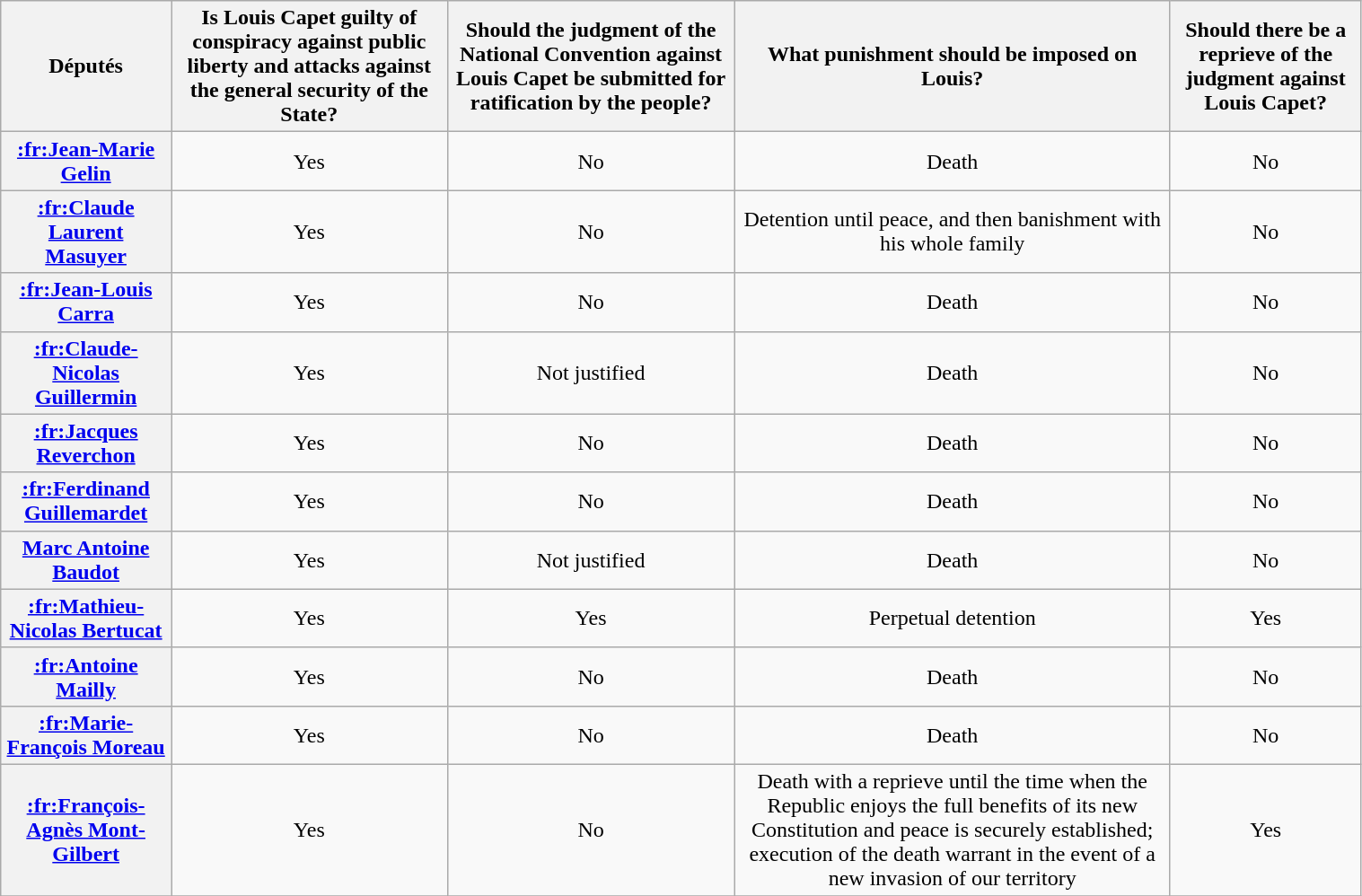<table class="wikitable sortable" style="text-align:center; width:80%;">
<tr>
<th scope=col>Députés</th>
<th scope=col>Is Louis Capet guilty of conspiracy against public liberty and attacks against the general security of the State?</th>
<th scope=col>Should the judgment of the National Convention against Louis Capet be submitted for ratification by the people?</th>
<th scope=col>What punishment should be imposed on Louis?</th>
<th scope=col>Should there be a reprieve of the judgment against Louis Capet?</th>
</tr>
<tr>
<th scope=row><a href='#'>:fr:Jean-Marie Gelin</a></th>
<td>Yes</td>
<td>No</td>
<td>Death</td>
<td>No</td>
</tr>
<tr>
<th scope=row><a href='#'>:fr:Claude Laurent Masuyer</a></th>
<td>Yes</td>
<td>No</td>
<td>Detention until peace, and then banishment with his whole family</td>
<td>No</td>
</tr>
<tr>
<th scope=row><a href='#'>:fr:Jean-Louis Carra</a></th>
<td>Yes</td>
<td>No</td>
<td>Death</td>
<td>No</td>
</tr>
<tr>
<th scope=row><a href='#'>:fr:Claude-Nicolas Guillermin</a></th>
<td>Yes</td>
<td>Not justified</td>
<td>Death</td>
<td>No</td>
</tr>
<tr>
<th scope=row><a href='#'>:fr:Jacques Reverchon</a></th>
<td>Yes</td>
<td>No</td>
<td>Death</td>
<td>No</td>
</tr>
<tr>
<th scope=row><a href='#'>:fr:Ferdinand Guillemardet</a></th>
<td>Yes</td>
<td>No</td>
<td>Death</td>
<td>No</td>
</tr>
<tr>
<th scope=row><a href='#'>Marc Antoine Baudot</a></th>
<td>Yes</td>
<td>Not justified</td>
<td>Death</td>
<td>No</td>
</tr>
<tr>
<th scope=row><a href='#'>:fr:Mathieu-Nicolas Bertucat</a></th>
<td>Yes</td>
<td>Yes</td>
<td>Perpetual detention</td>
<td>Yes</td>
</tr>
<tr>
<th scope=row><a href='#'>:fr:Antoine Mailly</a></th>
<td>Yes</td>
<td>No</td>
<td>Death</td>
<td>No</td>
</tr>
<tr>
<th scope=row><a href='#'>:fr:Marie-François Moreau</a></th>
<td>Yes</td>
<td>No</td>
<td>Death</td>
<td>No</td>
</tr>
<tr>
<th scope=row><a href='#'>:fr:François-Agnès Mont-Gilbert</a></th>
<td>Yes</td>
<td>No</td>
<td>Death with a reprieve until the time when the Republic enjoys the full benefits of its new Constitution and peace is securely established; execution of the death warrant in the event of a new invasion of our territory</td>
<td>Yes</td>
</tr>
<tr>
</tr>
</table>
